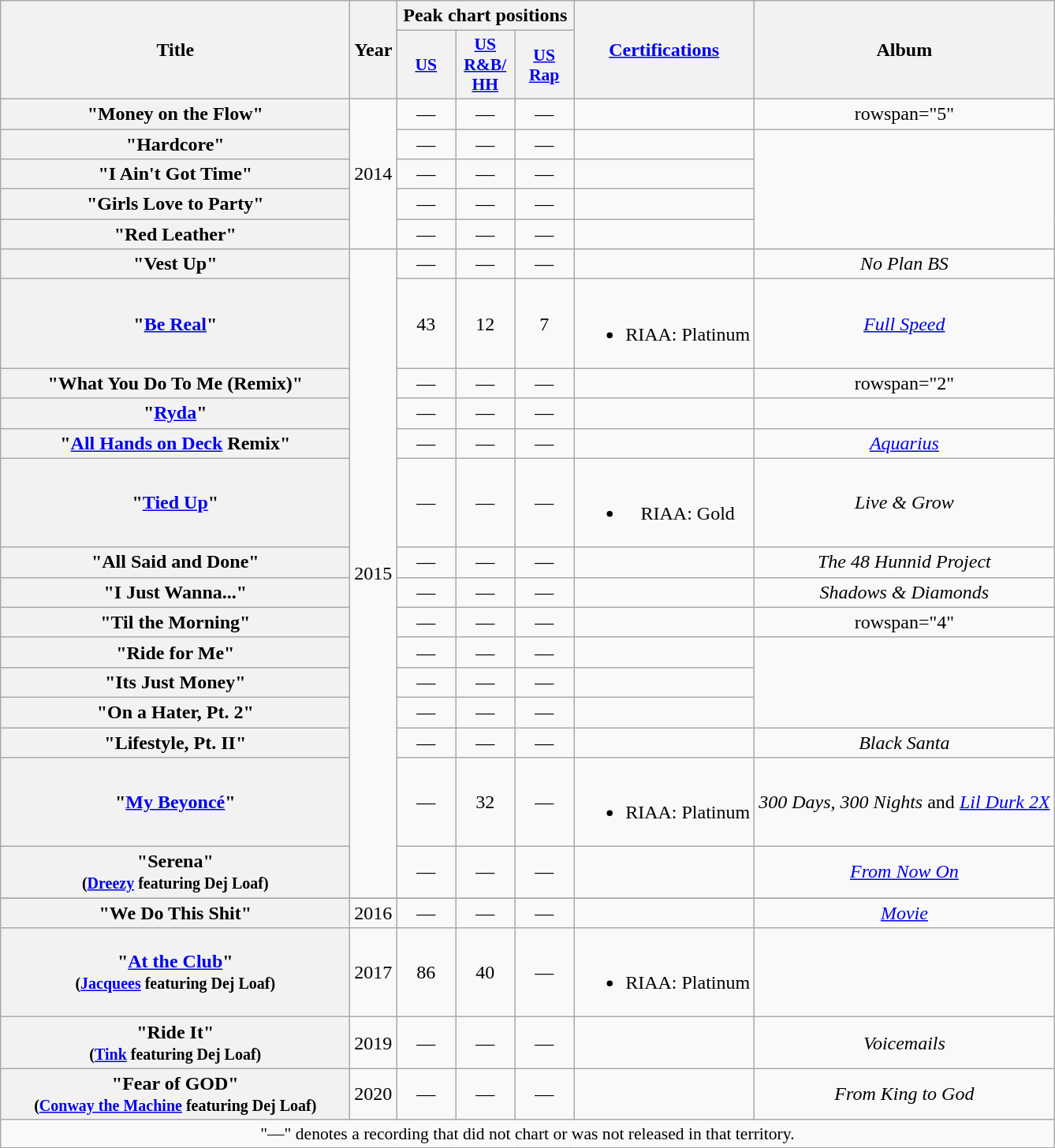<table class="wikitable plainrowheaders" style="text-align:center;">
<tr>
<th scope="col" rowspan="2" style="width:18em">Title</th>
<th scope="col" rowspan="2">Year</th>
<th scope="col" colspan="3">Peak chart positions</th>
<th scope="col" rowspan="2"><a href='#'>Certifications</a></th>
<th scope="col" rowspan="2">Album</th>
</tr>
<tr>
<th scope="col" style="width:3em;font-size:90%;"><a href='#'>US</a><br></th>
<th scope="col" style="width:3em;font-size:90%;"><a href='#'>US R&B/<br>HH</a><br></th>
<th scope="col" style="width:3em;font-size:90%;"><a href='#'>US<br>Rap</a><br></th>
</tr>
<tr>
<th scope="row">"Money on the Flow"<br></th>
<td rowspan="5">2014</td>
<td>—</td>
<td>—</td>
<td>—</td>
<td></td>
<td>rowspan="5" </td>
</tr>
<tr>
<th scope="row">"Hardcore"<br></th>
<td>—</td>
<td>—</td>
<td>—</td>
<td></td>
</tr>
<tr>
<th scope="row">"I Ain't Got Time"<br></th>
<td>—</td>
<td>—</td>
<td>—</td>
<td></td>
</tr>
<tr>
<th scope="row">"Girls Love to Party"<br></th>
<td>—</td>
<td>—</td>
<td>—</td>
<td></td>
</tr>
<tr>
<th scope="row">"Red Leather"<br></th>
<td>—</td>
<td>—</td>
<td>—</td>
<td></td>
</tr>
<tr>
<th scope="row">"Vest Up"<br></th>
<td rowspan="15">2015</td>
<td>—</td>
<td>—</td>
<td>—</td>
<td></td>
<td><em>No Plan BS</em></td>
</tr>
<tr>
<th scope="row">"<a href='#'>Be Real</a>"<br></th>
<td>43</td>
<td>12</td>
<td>7</td>
<td><br><ul><li>RIAA: Platinum</li></ul></td>
<td><em><a href='#'>Full Speed</a></em></td>
</tr>
<tr>
<th scope="row">"What You Do To Me (Remix)"<br></th>
<td>—</td>
<td>—</td>
<td>—</td>
<td></td>
<td>rowspan="2" </td>
</tr>
<tr>
<th scope="row">"<a href='#'>Ryda</a>"<br></th>
<td>—</td>
<td>—</td>
<td>—</td>
<td></td>
</tr>
<tr>
<th scope="row">"<a href='#'>All Hands on Deck</a> Remix"<br></th>
<td>—</td>
<td>—</td>
<td>—</td>
<td></td>
<td><em><a href='#'>Aquarius</a></em></td>
</tr>
<tr>
<th scope="row">"<a href='#'>Tied Up</a>"<br></th>
<td>—</td>
<td>—</td>
<td>—</td>
<td><br><ul><li>RIAA: Gold</li></ul></td>
<td><em>Live & Grow</em></td>
</tr>
<tr>
<th scope="row">"All Said and Done"<br></th>
<td>—</td>
<td>—</td>
<td>—</td>
<td></td>
<td><em>The 48 Hunnid Project</em></td>
</tr>
<tr>
<th scope="row">"I Just Wanna..."<br></th>
<td>—</td>
<td>—</td>
<td>—</td>
<td></td>
<td><em>Shadows & Diamonds</em></td>
</tr>
<tr>
<th scope="row">"Til the Morning"<br></th>
<td>—</td>
<td>—</td>
<td>—</td>
<td></td>
<td>rowspan="4" </td>
</tr>
<tr>
<th scope="row">"Ride for Me"<br></th>
<td>—</td>
<td>—</td>
<td>—</td>
<td></td>
</tr>
<tr>
<th scope="row">"Its Just Money"<br></th>
<td>—</td>
<td>—</td>
<td>—</td>
<td></td>
</tr>
<tr>
<th scope="row">"On a Hater, Pt. 2"<br></th>
<td>—</td>
<td>—</td>
<td>—</td>
<td></td>
</tr>
<tr>
<th scope="row">"Lifestyle, Pt. II"<br></th>
<td>—</td>
<td>—</td>
<td>—</td>
<td></td>
<td><em>Black Santa</em></td>
</tr>
<tr>
<th scope="row">"<a href='#'>My Beyoncé</a>"<br></th>
<td>—</td>
<td>32</td>
<td>—</td>
<td><br><ul><li>RIAA: Platinum</li></ul></td>
<td><em>300 Days, 300 Nights</em> and <em><a href='#'>Lil Durk 2X</a></em></td>
</tr>
<tr>
<th scope="row">"Serena"<br><small>(<a href='#'>Dreezy</a> featuring Dej Loaf)</small></th>
<td>—</td>
<td>—</td>
<td>—</td>
<td></td>
<td><em><a href='#'>From Now On</a></em></td>
</tr>
<tr>
</tr>
<tr>
<th scope="row">"We Do This Shit"<br></th>
<td>2016</td>
<td>—</td>
<td>—</td>
<td>—</td>
<td></td>
<td><em><a href='#'>Movie</a></em></td>
</tr>
<tr>
<th scope="row">"<a href='#'>At the Club</a>"<br><small>(<a href='#'>Jacquees</a> featuring Dej Loaf)</small></th>
<td>2017</td>
<td>86</td>
<td>40</td>
<td>—</td>
<td><br><ul><li>RIAA: Platinum</li></ul></td>
<td></td>
</tr>
<tr>
<th scope="row">"Ride It"<br><small>(<a href='#'>Tink</a> featuring Dej Loaf)</small></th>
<td>2019</td>
<td>—</td>
<td>—</td>
<td>—</td>
<td></td>
<td><em>Voicemails</em></td>
</tr>
<tr>
<th scope="row">"Fear of GOD"<br><small>(<a href='#'>Conway the Machine</a> featuring Dej Loaf)</small></th>
<td>2020</td>
<td>—</td>
<td>—</td>
<td>—</td>
<td></td>
<td><em>From King to God</em></td>
</tr>
<tr>
<td colspan="7" style="font-size:90%">"—" denotes a recording that did not chart or was not released in that territory.</td>
</tr>
</table>
